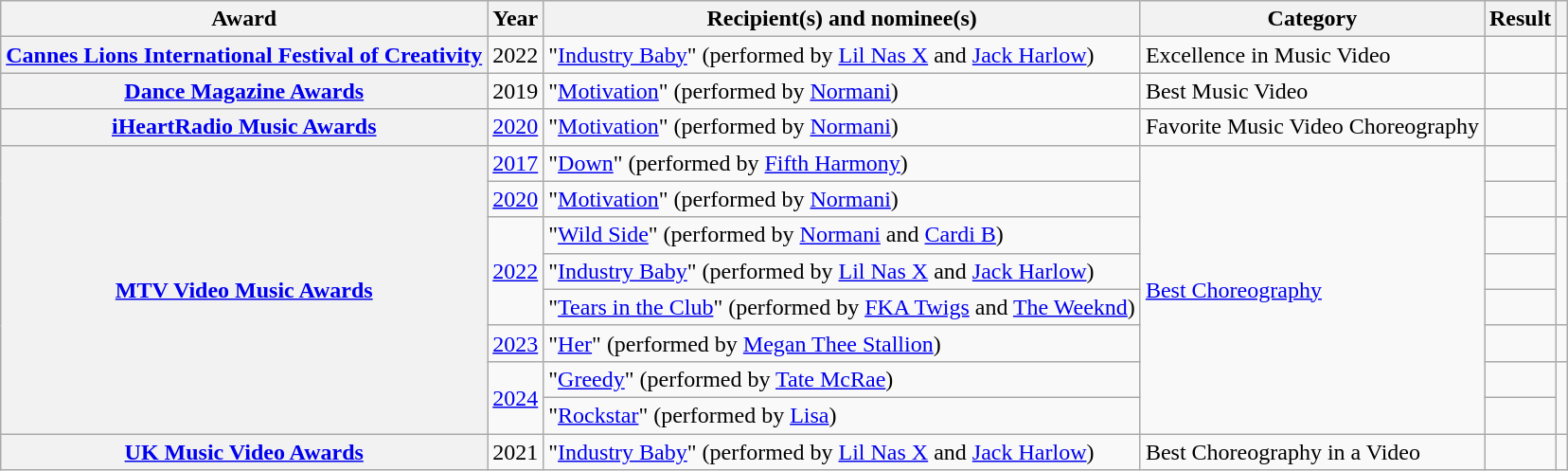<table class="wikitable sortable plainrowheaders">
<tr>
<th scope="col">Award</th>
<th scope="col">Year</th>
<th scope="col">Recipient(s) and nominee(s)</th>
<th scope="col">Category</th>
<th scope="col">Result</th>
<th scope="col" class="unsortable"></th>
</tr>
<tr>
<th scope="row"><a href='#'>Cannes Lions International Festival of Creativity</a></th>
<td>2022</td>
<td>"<a href='#'>Industry Baby</a>" (performed by <a href='#'>Lil Nas X</a> and <a href='#'>Jack Harlow</a>)</td>
<td>Excellence in Music Video</td>
<td></td>
<td style="text-align:center;"></td>
</tr>
<tr>
<th scope="row"><a href='#'>Dance Magazine Awards</a></th>
<td>2019</td>
<td>"<a href='#'>Motivation</a>" (performed by <a href='#'>Normani</a>)</td>
<td>Best Music Video</td>
<td></td>
<td style="text-align:center;"></td>
</tr>
<tr>
<th scope="row"><a href='#'>iHeartRadio Music Awards</a></th>
<td><a href='#'>2020</a></td>
<td>"<a href='#'>Motivation</a>" (performed by <a href='#'>Normani</a>)</td>
<td>Favorite Music Video Choreography</td>
<td></td>
<td rowspan="3" style="text-align:center;"></td>
</tr>
<tr>
<th rowspan="8" scope="row"><a href='#'>MTV Video Music Awards</a></th>
<td><a href='#'>2017</a></td>
<td>"<a href='#'>Down</a>" (performed by <a href='#'>Fifth Harmony</a>)</td>
<td rowspan="8"><a href='#'>Best Choreography</a></td>
<td></td>
</tr>
<tr>
<td><a href='#'>2020</a></td>
<td>"<a href='#'>Motivation</a>" (performed by <a href='#'>Normani</a>)</td>
<td></td>
</tr>
<tr>
<td rowspan="3"><a href='#'>2022</a></td>
<td>"<a href='#'>Wild Side</a>" (performed by <a href='#'>Normani</a> and <a href='#'>Cardi B</a>)</td>
<td></td>
<td rowspan="3" style="text-align:center;"></td>
</tr>
<tr>
<td>"<a href='#'>Industry Baby</a>" (performed by <a href='#'>Lil Nas X</a> and <a href='#'>Jack Harlow</a>)</td>
<td></td>
</tr>
<tr>
<td>"<a href='#'>Tears in the Club</a>" (performed by <a href='#'>FKA Twigs</a> and <a href='#'>The Weeknd</a>)</td>
<td></td>
</tr>
<tr>
<td><a href='#'>2023</a></td>
<td>"<a href='#'>Her</a>" (performed by <a href='#'>Megan Thee Stallion</a>)</td>
<td></td>
<td style="text-align:center;"></td>
</tr>
<tr>
<td rowspan="2"><a href='#'>2024</a></td>
<td>"<a href='#'>Greedy</a>" (performed by <a href='#'>Tate McRae</a>)</td>
<td></td>
<td rowspan="2" style="text-align:center;"></td>
</tr>
<tr>
<td>"<a href='#'>Rockstar</a>" (performed by <a href='#'>Lisa</a>)</td>
<td></td>
</tr>
<tr>
<th scope="row"><a href='#'>UK Music Video Awards</a></th>
<td>2021</td>
<td>"<a href='#'>Industry Baby</a>" (performed by <a href='#'>Lil Nas X</a> and <a href='#'>Jack Harlow</a>)</td>
<td>Best Choreography in a Video</td>
<td></td>
<td style="text-align:center;"></td>
</tr>
</table>
